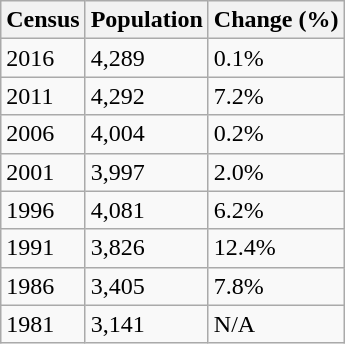<table class="wikitable">
<tr>
<th>Census</th>
<th>Population</th>
<th>Change (%)</th>
</tr>
<tr>
<td>2016</td>
<td>4,289</td>
<td>0.1%</td>
</tr>
<tr>
<td>2011</td>
<td>4,292</td>
<td>7.2%</td>
</tr>
<tr>
<td>2006</td>
<td>4,004</td>
<td>0.2%</td>
</tr>
<tr>
<td>2001</td>
<td>3,997</td>
<td>2.0%</td>
</tr>
<tr>
<td>1996</td>
<td>4,081</td>
<td>6.2%</td>
</tr>
<tr>
<td>1991</td>
<td>3,826</td>
<td>12.4%</td>
</tr>
<tr>
<td>1986</td>
<td>3,405</td>
<td>7.8%</td>
</tr>
<tr>
<td>1981</td>
<td>3,141</td>
<td>N/A</td>
</tr>
</table>
